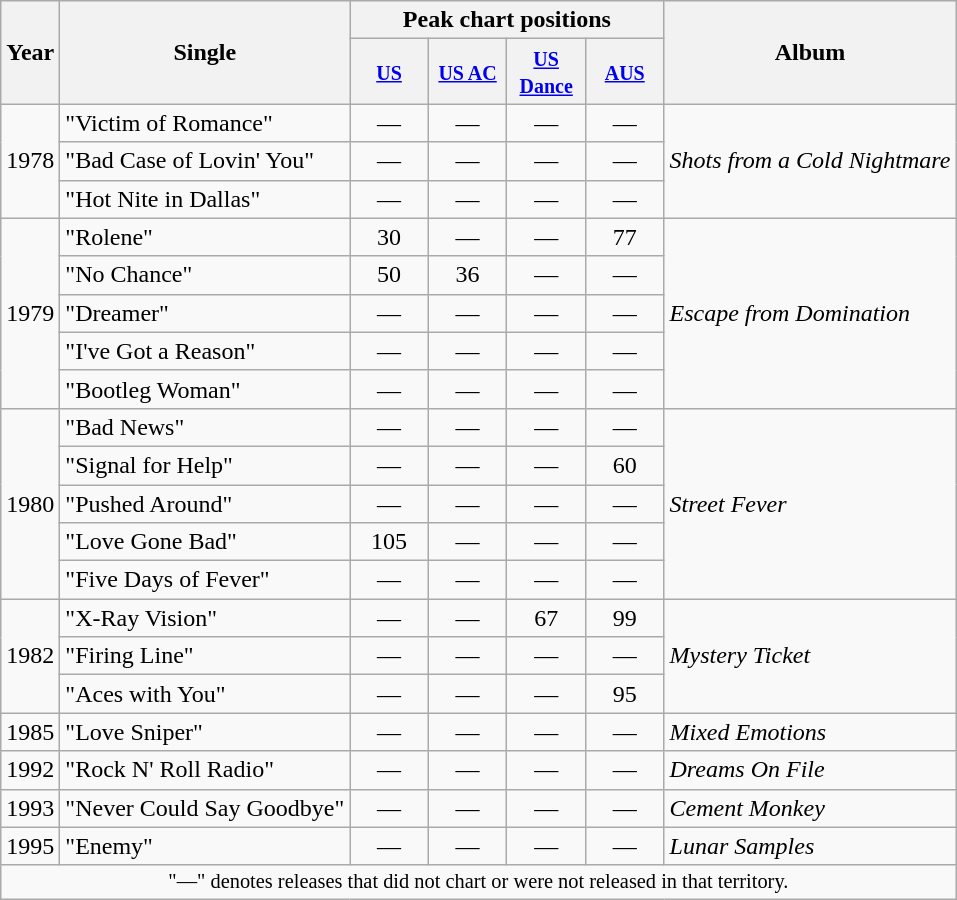<table class="wikitable" border="1">
<tr>
<th rowspan="2">Year</th>
<th rowspan="2">Single</th>
<th colspan="4">Peak chart positions</th>
<th rowspan="2">Album</th>
</tr>
<tr>
<th width="45"><small><a href='#'>US</a></small><br></th>
<th width="45"><small><a href='#'>US AC</a></small><br></th>
<th width="45"><small><a href='#'>US<br>Dance</a></small><br></th>
<th width="45"><small><a href='#'>AUS</a></small></th>
</tr>
<tr>
<td rowspan="3">1978</td>
<td>"Victim of Romance"</td>
<td align="center">—</td>
<td align="center">—</td>
<td align="center">—</td>
<td align="center">—</td>
<td rowspan="3"><em>Shots from a Cold Nightmare</em></td>
</tr>
<tr>
<td>"Bad Case of Lovin' You"</td>
<td align="center">—</td>
<td align="center">—</td>
<td align="center">—</td>
<td align="center">—</td>
</tr>
<tr>
<td>"Hot Nite in Dallas"</td>
<td align="center">—</td>
<td align="center">—</td>
<td align="center">—</td>
<td align="center">—</td>
</tr>
<tr>
<td rowspan="5">1979</td>
<td>"Rolene"</td>
<td align="center">30</td>
<td align="center">—</td>
<td align="center">—</td>
<td align="center">77</td>
<td rowspan="5"><em>Escape from Domination</em></td>
</tr>
<tr>
<td>"No Chance"</td>
<td align="center">50</td>
<td align="center">36</td>
<td align="center">—</td>
<td align="center">—</td>
</tr>
<tr>
<td>"Dreamer"</td>
<td align="center">—</td>
<td align="center">—</td>
<td align="center">—</td>
<td align="center">—</td>
</tr>
<tr>
<td>"I've Got a Reason"</td>
<td align="center">—</td>
<td align="center">—</td>
<td align="center">—</td>
<td align="center">—</td>
</tr>
<tr>
<td>"Bootleg Woman"</td>
<td align="center">—</td>
<td align="center">—</td>
<td align="center">—</td>
<td align="center">—</td>
</tr>
<tr>
<td rowspan="5">1980</td>
<td>"Bad News"</td>
<td align="center">—</td>
<td align="center">—</td>
<td align="center">—</td>
<td align="center">—</td>
<td rowspan="5"><em>Street Fever</em></td>
</tr>
<tr>
<td>"Signal for Help"</td>
<td align="center">—</td>
<td align="center">—</td>
<td align="center">—</td>
<td align="center">60</td>
</tr>
<tr>
<td>"Pushed Around"</td>
<td align="center">—</td>
<td align="center">—</td>
<td align="center">—</td>
<td align="center">—</td>
</tr>
<tr>
<td>"Love Gone Bad"</td>
<td align="center">105</td>
<td align="center">—</td>
<td align="center">—</td>
<td align="center">—</td>
</tr>
<tr>
<td>"Five Days of Fever"</td>
<td align="center">—</td>
<td align="center">—</td>
<td align="center">—</td>
<td align="center">—</td>
</tr>
<tr>
<td rowspan="3">1982</td>
<td>"X-Ray Vision"</td>
<td align="center">—</td>
<td align="center">—</td>
<td align="center">67</td>
<td align="center">99</td>
<td rowspan="3"><em>Mystery Ticket</em></td>
</tr>
<tr>
<td>"Firing Line"</td>
<td align="center">—</td>
<td align="center">—</td>
<td align="center">—</td>
<td align="center">—</td>
</tr>
<tr>
<td>"Aces with You"</td>
<td align="center">—</td>
<td align="center">—</td>
<td align="center">—</td>
<td align="center">95</td>
</tr>
<tr>
<td>1985</td>
<td>"Love Sniper"</td>
<td align="center">—</td>
<td align="center">—</td>
<td align="center">—</td>
<td align="center">—</td>
<td><em>Mixed Emotions</em></td>
</tr>
<tr>
<td>1992</td>
<td>"Rock N' Roll Radio"</td>
<td align="center">—</td>
<td align="center">—</td>
<td align="center">—</td>
<td align="center">—</td>
<td><em>Dreams On File</em></td>
</tr>
<tr>
<td>1993</td>
<td>"Never Could Say Goodbye"</td>
<td align="center">—</td>
<td align="center">—</td>
<td align="center">—</td>
<td align="center">—</td>
<td><em>Cement Monkey</em></td>
</tr>
<tr>
<td>1995</td>
<td>"Enemy"</td>
<td align="center">—</td>
<td align="center">—</td>
<td align="center">—</td>
<td align="center">—</td>
<td><em>Lunar Samples</em></td>
</tr>
<tr>
<td align="center" colspan="7" style="font-size: 85%">"—" denotes releases that did not chart or were not released in that territory.</td>
</tr>
</table>
